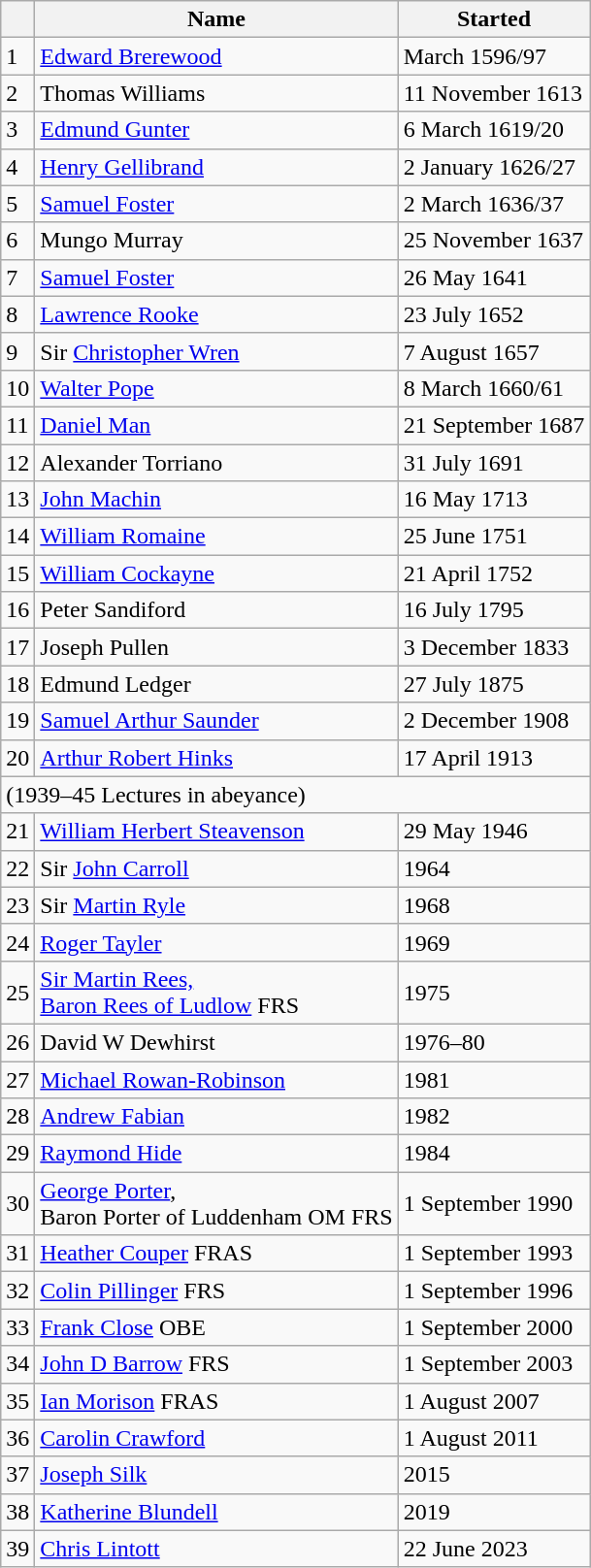<table class= "wikitable">
<tr>
<th></th>
<th>Name</th>
<th>Started</th>
</tr>
<tr>
<td>1</td>
<td><a href='#'>Edward Brerewood</a></td>
<td>March 1596/97</td>
</tr>
<tr>
<td>2</td>
<td>Thomas Williams</td>
<td>11 November 1613</td>
</tr>
<tr>
<td>3</td>
<td><a href='#'>Edmund Gunter</a></td>
<td>6 March 1619/20</td>
</tr>
<tr>
<td>4</td>
<td><a href='#'>Henry Gellibrand</a></td>
<td>2 January 1626/27</td>
</tr>
<tr>
<td>5</td>
<td><a href='#'>Samuel Foster</a></td>
<td>2 March 1636/37</td>
</tr>
<tr>
<td>6</td>
<td>Mungo Murray</td>
<td>25 November 1637</td>
</tr>
<tr>
<td>7</td>
<td><a href='#'>Samuel Foster</a></td>
<td>26 May 1641</td>
</tr>
<tr>
<td>8</td>
<td><a href='#'>Lawrence Rooke</a></td>
<td>23 July 1652</td>
</tr>
<tr>
<td>9</td>
<td>Sir <a href='#'>Christopher Wren</a></td>
<td>7 August 1657</td>
</tr>
<tr>
<td>10</td>
<td><a href='#'>Walter Pope</a></td>
<td>8 March 1660/61</td>
</tr>
<tr>
<td>11</td>
<td><a href='#'>Daniel Man</a></td>
<td>21 September 1687</td>
</tr>
<tr>
<td>12</td>
<td>Alexander Torriano</td>
<td>31 July 1691</td>
</tr>
<tr>
<td>13</td>
<td><a href='#'>John Machin</a></td>
<td>16 May 1713</td>
</tr>
<tr>
<td>14</td>
<td><a href='#'>William Romaine</a></td>
<td>25 June 1751</td>
</tr>
<tr>
<td>15</td>
<td><a href='#'>William Cockayne</a></td>
<td>21 April 1752</td>
</tr>
<tr>
<td>16</td>
<td>Peter Sandiford</td>
<td>16 July 1795</td>
</tr>
<tr>
<td>17</td>
<td>Joseph Pullen</td>
<td>3 December 1833</td>
</tr>
<tr>
<td>18</td>
<td>Edmund Ledger</td>
<td>27 July 1875</td>
</tr>
<tr>
<td>19</td>
<td><a href='#'>Samuel Arthur Saunder</a></td>
<td>2 December 1908</td>
</tr>
<tr>
<td>20</td>
<td><a href='#'>Arthur Robert Hinks</a></td>
<td>17 April 1913</td>
</tr>
<tr>
<td colspan=3>(1939–45 Lectures in abeyance)</td>
</tr>
<tr>
<td>21</td>
<td><a href='#'>William Herbert Steavenson</a></td>
<td>29 May 1946</td>
</tr>
<tr>
<td>22</td>
<td>Sir <a href='#'>John Carroll</a></td>
<td>1964</td>
</tr>
<tr>
<td>23</td>
<td>Sir <a href='#'>Martin Ryle</a></td>
<td>1968</td>
</tr>
<tr>
<td>24</td>
<td><a href='#'>Roger Tayler</a></td>
<td>1969</td>
</tr>
<tr>
<td>25</td>
<td><a href='#'>Sir Martin Rees,<br>Baron Rees of Ludlow</a> FRS</td>
<td>1975</td>
</tr>
<tr>
<td>26</td>
<td>David W Dewhirst</td>
<td>1976–80</td>
</tr>
<tr>
<td>27</td>
<td><a href='#'>Michael Rowan-Robinson</a></td>
<td>1981</td>
</tr>
<tr>
<td>28</td>
<td><a href='#'>Andrew Fabian</a></td>
<td>1982</td>
</tr>
<tr>
<td>29</td>
<td><a href='#'>Raymond Hide</a></td>
<td>1984</td>
</tr>
<tr>
<td>30</td>
<td><a href='#'>George Porter</a>, <br>Baron Porter of Luddenham OM FRS</td>
<td>1 September 1990</td>
</tr>
<tr>
<td>31</td>
<td><a href='#'>Heather Couper</a> FRAS</td>
<td>1 September 1993</td>
</tr>
<tr>
<td>32</td>
<td><a href='#'>Colin Pillinger</a> FRS</td>
<td>1 September 1996</td>
</tr>
<tr>
<td>33</td>
<td><a href='#'>Frank Close</a> OBE</td>
<td>1 September 2000</td>
</tr>
<tr>
<td>34</td>
<td><a href='#'>John D Barrow</a> FRS</td>
<td>1 September 2003</td>
</tr>
<tr>
<td>35</td>
<td><a href='#'>Ian Morison</a> FRAS</td>
<td>1 August 2007</td>
</tr>
<tr>
<td>36</td>
<td><a href='#'>Carolin Crawford</a></td>
<td>1 August 2011</td>
</tr>
<tr>
<td>37</td>
<td><a href='#'>Joseph Silk</a></td>
<td>2015</td>
</tr>
<tr>
<td>38</td>
<td><a href='#'>Katherine Blundell</a></td>
<td>2019</td>
</tr>
<tr>
<td>39</td>
<td><a href='#'>Chris Lintott</a></td>
<td>22 June 2023</td>
</tr>
</table>
